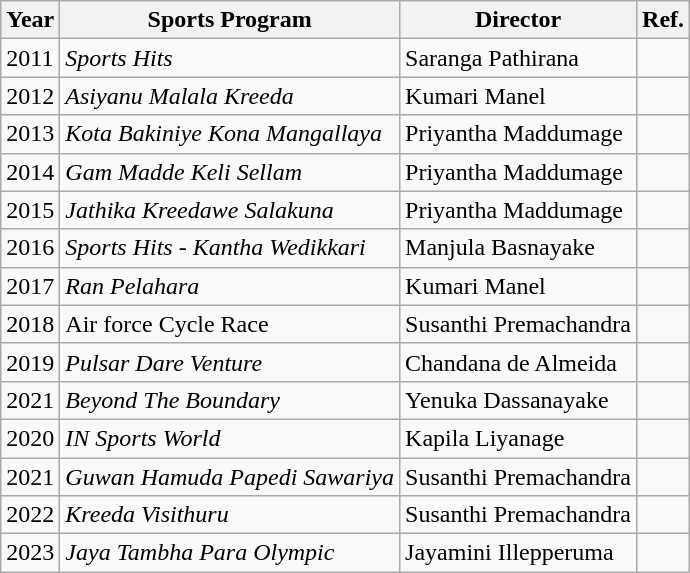<table class="wikitable">
<tr>
<th>Year</th>
<th>Sports Program</th>
<th>Director</th>
<th>Ref.</th>
</tr>
<tr>
<td>2011</td>
<td><em>Sports Hits</em></td>
<td>Saranga Pathirana</td>
<td></td>
</tr>
<tr>
<td>2012</td>
<td><em>Asiyanu Malala Kreeda</em></td>
<td>Kumari Manel</td>
<td></td>
</tr>
<tr>
<td>2013</td>
<td><em>Kota Bakiniye Kona Mangallaya</em></td>
<td>Priyantha Maddumage</td>
<td></td>
</tr>
<tr>
<td>2014</td>
<td><em>Gam Madde Keli Sellam</em></td>
<td>Priyantha Maddumage</td>
<td></td>
</tr>
<tr>
<td>2015</td>
<td><em>Jathika Kreedawe Salakuna</em></td>
<td>Priyantha Maddumage</td>
<td></td>
</tr>
<tr>
<td>2016</td>
<td><em>Sports Hits - Kantha Wedikkari</em></td>
<td>Manjula Basnayake</td>
<td></td>
</tr>
<tr>
<td>2017</td>
<td><em>Ran Pelahara</em></td>
<td>Kumari Manel</td>
<td></td>
</tr>
<tr>
<td>2018</td>
<td>Air force Cycle Race</td>
<td>Susanthi Premachandra</td>
<td></td>
</tr>
<tr>
<td>2019</td>
<td><em>Pulsar Dare Venture</em></td>
<td>Chandana de Almeida</td>
<td></td>
</tr>
<tr>
<td>2021</td>
<td><em>Beyond The Boundary</em></td>
<td>Yenuka Dassanayake</td>
<td></td>
</tr>
<tr>
<td>2020</td>
<td><em>IN Sports World</em></td>
<td>Kapila Liyanage</td>
<td></td>
</tr>
<tr>
<td>2021</td>
<td><em>Guwan Hamuda Papedi Sawariya</em></td>
<td>Susanthi Premachandra</td>
<td></td>
</tr>
<tr>
<td>2022</td>
<td><em>Kreeda Visithuru</em></td>
<td>Susanthi Premachandra</td>
<td></td>
</tr>
<tr>
<td>2023</td>
<td><em>Jaya Tambha Para Olympic</em></td>
<td>Jayamini Illepperuma</td>
<td></td>
</tr>
</table>
